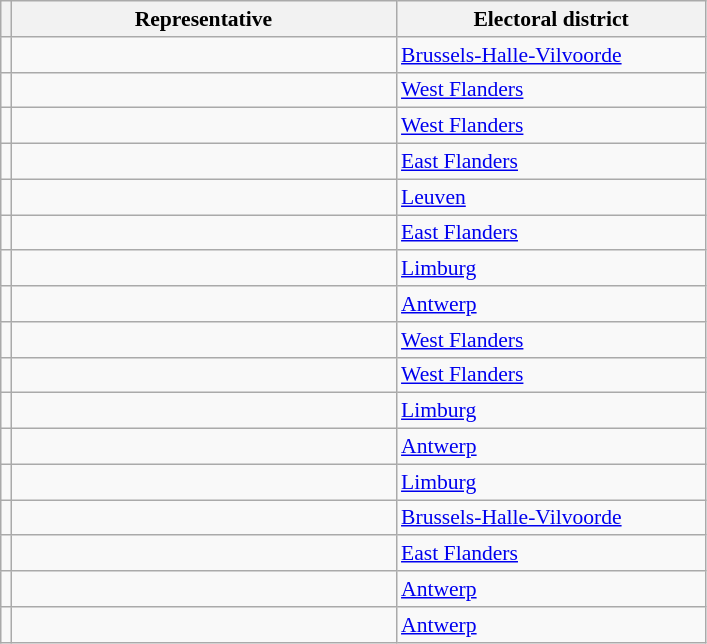<table class="sortable wikitable" style="text-align:left; font-size:90%">
<tr>
<th></th>
<th width="250">Representative</th>
<th width="200">Electoral district</th>
</tr>
<tr>
<td></td>
<td align=left></td>
<td><a href='#'>Brussels-Halle-Vilvoorde</a></td>
</tr>
<tr>
<td></td>
<td align=left></td>
<td><a href='#'>West Flanders</a></td>
</tr>
<tr>
<td></td>
<td align=left></td>
<td><a href='#'>West Flanders</a></td>
</tr>
<tr>
<td></td>
<td align=left></td>
<td><a href='#'>East Flanders</a></td>
</tr>
<tr>
<td></td>
<td align=left></td>
<td><a href='#'>Leuven</a></td>
</tr>
<tr>
<td></td>
<td align=left></td>
<td><a href='#'>East Flanders</a></td>
</tr>
<tr>
<td></td>
<td align=left></td>
<td><a href='#'>Limburg</a></td>
</tr>
<tr>
<td></td>
<td align=left></td>
<td><a href='#'>Antwerp</a></td>
</tr>
<tr>
<td></td>
<td align=left></td>
<td><a href='#'>West Flanders</a></td>
</tr>
<tr>
<td></td>
<td align=left></td>
<td><a href='#'>West Flanders</a></td>
</tr>
<tr>
<td></td>
<td align=left></td>
<td><a href='#'>Limburg</a></td>
</tr>
<tr>
<td></td>
<td align=left></td>
<td><a href='#'>Antwerp</a></td>
</tr>
<tr>
<td></td>
<td align=left></td>
<td><a href='#'>Limburg</a></td>
</tr>
<tr>
<td></td>
<td align=left></td>
<td><a href='#'>Brussels-Halle-Vilvoorde</a></td>
</tr>
<tr>
<td></td>
<td align=left></td>
<td><a href='#'>East Flanders</a></td>
</tr>
<tr>
<td></td>
<td align=left></td>
<td><a href='#'>Antwerp</a></td>
</tr>
<tr>
<td></td>
<td align=left></td>
<td><a href='#'>Antwerp</a></td>
</tr>
</table>
